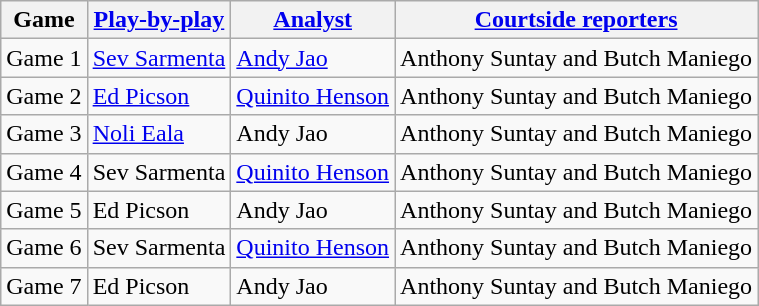<table class=wikitable>
<tr>
<th>Game</th>
<th><a href='#'>Play-by-play</a></th>
<th><a href='#'>Analyst</a></th>
<th><a href='#'>Courtside reporters</a></th>
</tr>
<tr>
<td>Game 1</td>
<td><a href='#'>Sev Sarmenta</a></td>
<td><a href='#'>Andy Jao</a></td>
<td>Anthony Suntay and Butch Maniego</td>
</tr>
<tr>
<td>Game 2</td>
<td><a href='#'>Ed Picson</a></td>
<td><a href='#'>Quinito Henson</a></td>
<td>Anthony Suntay and Butch Maniego</td>
</tr>
<tr>
<td>Game 3</td>
<td><a href='#'>Noli Eala</a></td>
<td>Andy Jao</td>
<td>Anthony Suntay and Butch Maniego</td>
</tr>
<tr>
<td>Game 4</td>
<td>Sev Sarmenta</td>
<td><a href='#'>Quinito Henson</a></td>
<td>Anthony Suntay and Butch Maniego</td>
</tr>
<tr>
<td>Game 5</td>
<td>Ed Picson</td>
<td>Andy Jao</td>
<td>Anthony Suntay and Butch Maniego</td>
</tr>
<tr>
<td>Game 6</td>
<td>Sev Sarmenta</td>
<td><a href='#'>Quinito Henson</a></td>
<td>Anthony Suntay and Butch Maniego</td>
</tr>
<tr>
<td>Game 7</td>
<td>Ed Picson</td>
<td>Andy Jao</td>
<td>Anthony Suntay and Butch Maniego</td>
</tr>
</table>
